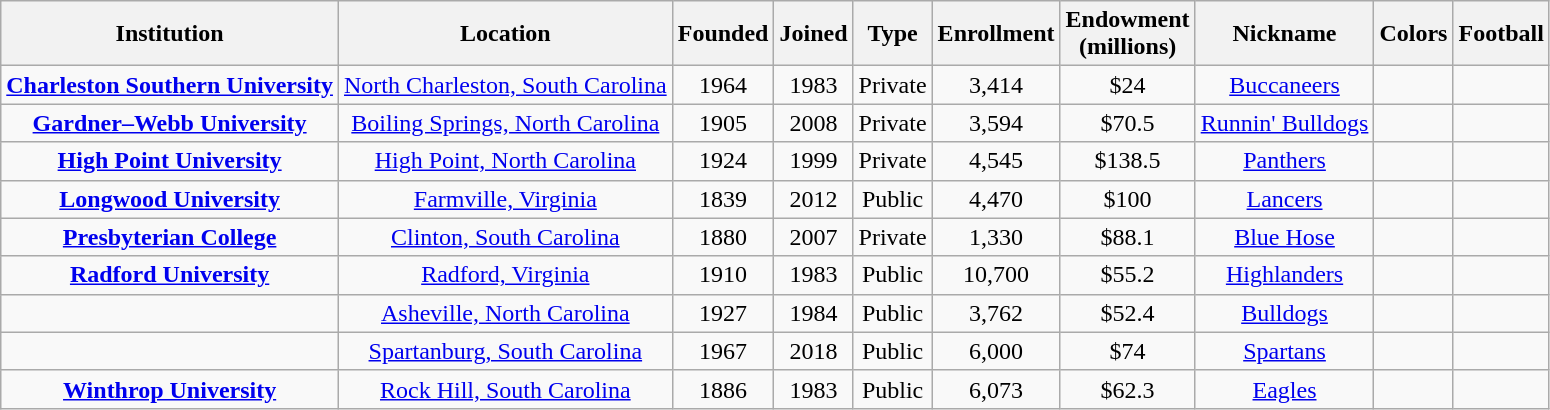<table class="wikitable sortable" style="text-align:center;">
<tr>
<th>Institution</th>
<th>Location</th>
<th>Founded</th>
<th>Joined</th>
<th>Type</th>
<th>Enrollment</th>
<th>Endowment<br>(millions)</th>
<th>Nickname</th>
<th class="unsortable">Colors</th>
<th>Football</th>
</tr>
<tr>
<td><strong><a href='#'>Charleston Southern University</a></strong></td>
<td><a href='#'>North Charleston, South Carolina</a></td>
<td>1964</td>
<td>1983</td>
<td>Private<br></td>
<td>3,414</td>
<td>$24</td>
<td><a href='#'>Buccaneers</a></td>
<td></td>
<td></td>
</tr>
<tr>
<td><strong><a href='#'>Gardner–Webb University</a></strong></td>
<td><a href='#'>Boiling Springs, North Carolina</a></td>
<td>1905</td>
<td>2008</td>
<td>Private<br></td>
<td>3,594</td>
<td>$70.5</td>
<td><a href='#'>Runnin' Bulldogs</a></td>
<td></td>
<td></td>
</tr>
<tr>
<td><strong><a href='#'>High Point University</a></strong></td>
<td><a href='#'>High Point, North Carolina</a></td>
<td>1924</td>
<td>1999</td>
<td>Private <br></td>
<td>4,545</td>
<td>$138.5</td>
<td><a href='#'>Panthers</a></td>
<td></td>
<td></td>
</tr>
<tr>
<td><strong><a href='#'>Longwood University</a></strong></td>
<td><a href='#'>Farmville, Virginia</a></td>
<td>1839</td>
<td>2012</td>
<td>Public</td>
<td>4,470</td>
<td>$100</td>
<td><a href='#'>Lancers</a></td>
<td></td>
<td></td>
</tr>
<tr>
<td><strong><a href='#'>Presbyterian College</a></strong></td>
<td><a href='#'>Clinton, South Carolina</a></td>
<td>1880</td>
<td>2007</td>
<td>Private <br></td>
<td>1,330</td>
<td>$88.1</td>
<td><a href='#'>Blue Hose</a></td>
<td></td>
<td></td>
</tr>
<tr>
<td><strong><a href='#'>Radford University</a></strong></td>
<td><a href='#'>Radford, Virginia</a></td>
<td>1910</td>
<td>1983</td>
<td>Public</td>
<td>10,700</td>
<td>$55.2</td>
<td><a href='#'>Highlanders</a></td>
<td></td>
<td></td>
</tr>
<tr>
<td></td>
<td><a href='#'>Asheville, North Carolina</a></td>
<td>1927</td>
<td>1984</td>
<td>Public<br></td>
<td>3,762</td>
<td>$52.4</td>
<td><a href='#'>Bulldogs</a></td>
<td></td>
<td></td>
</tr>
<tr>
<td></td>
<td><a href='#'>Spartanburg, South Carolina</a></td>
<td>1967</td>
<td>2018</td>
<td>Public<br></td>
<td>6,000</td>
<td>$74</td>
<td><a href='#'>Spartans</a></td>
<td></td>
<td></td>
</tr>
<tr>
<td><strong><a href='#'>Winthrop University</a></strong></td>
<td><a href='#'>Rock Hill, South Carolina</a></td>
<td>1886</td>
<td>1983</td>
<td>Public</td>
<td>6,073</td>
<td>$62.3</td>
<td><a href='#'>Eagles</a></td>
<td></td>
<td></td>
</tr>
</table>
